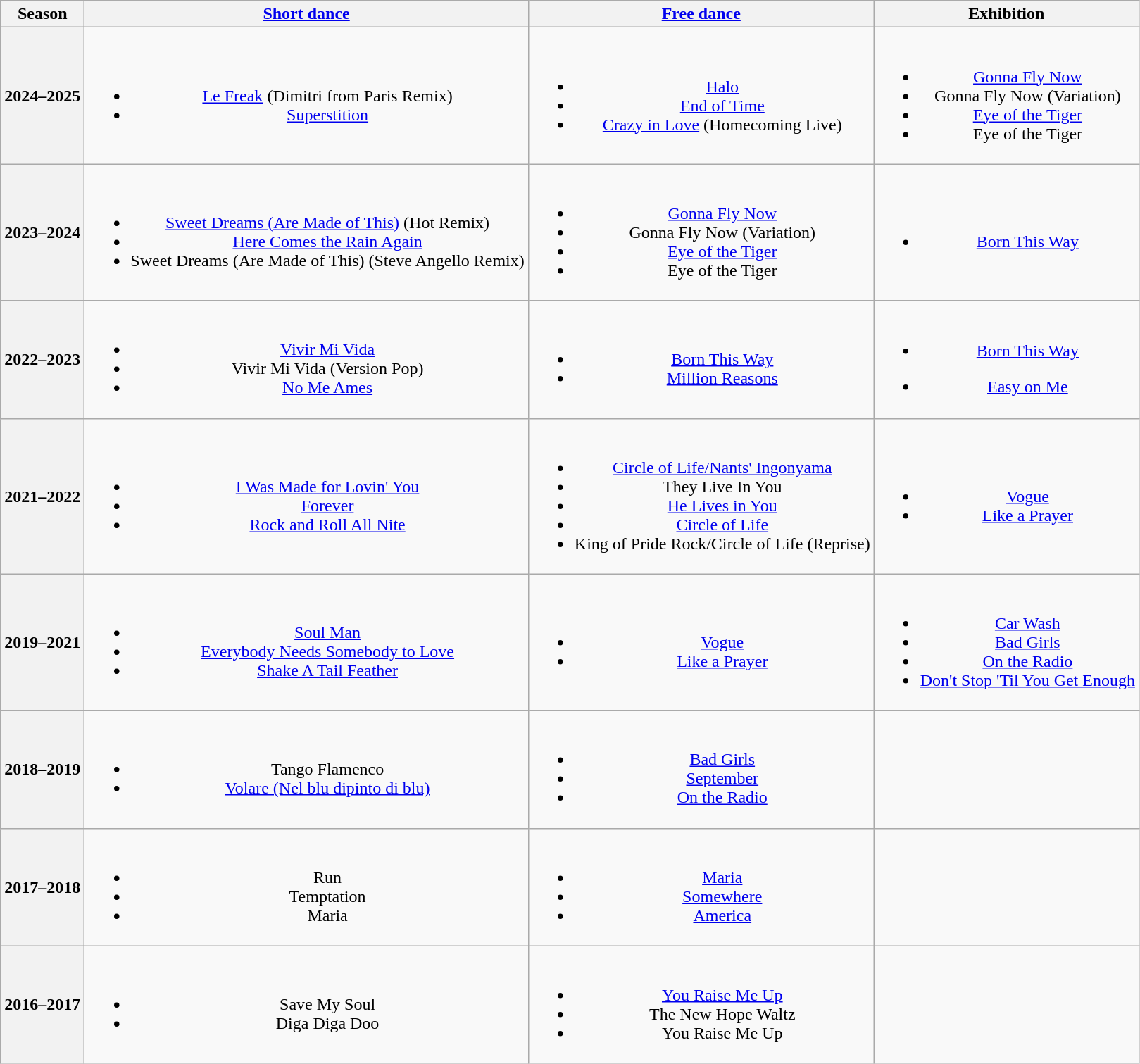<table class=wikitable style=text-align:center>
<tr>
<th>Season</th>
<th><a href='#'>Short dance</a></th>
<th><a href='#'>Free dance</a></th>
<th>Exhibition</th>
</tr>
<tr>
<th>2024–2025 <br> </th>
<td><br><ul><li><a href='#'>Le Freak</a> (Dimitri from Paris Remix) <br> </li><li><a href='#'>Superstition</a> <br> </li></ul></td>
<td><br><ul><li><a href='#'>Halo</a></li><li><a href='#'>End of Time</a></li><li><a href='#'>Crazy in Love</a> (Homecoming Live) <br> </li></ul></td>
<td><br><ul><li><a href='#'>Gonna Fly Now</a> <br> </li><li>Gonna Fly Now (Variation) <br> </li><li><a href='#'>Eye of the Tiger</a> <br> </li><li>Eye of the Tiger <br> </li></ul></td>
</tr>
<tr>
<th>2023–2024 <br> </th>
<td><br><ul><li><a href='#'>Sweet Dreams (Are Made of This)</a> (Hot Remix)</li><li><a href='#'>Here Comes the Rain Again</a></li><li>Sweet Dreams (Are Made of This) (Steve Angello Remix) <br> </li></ul></td>
<td><br><ul><li><a href='#'>Gonna Fly Now</a> <br> </li><li>Gonna Fly Now (Variation) <br> </li><li><a href='#'>Eye of the Tiger</a> <br> </li><li>Eye of the Tiger <br> </li></ul></td>
<td><br><ul><li><a href='#'>Born This Way</a> <br> </li></ul></td>
</tr>
<tr>
<th>2022–2023 <br> </th>
<td><br><ul><li><a href='#'>Vivir Mi Vida</a></li><li>Vivir Mi Vida (Version Pop) <br> </li><li><a href='#'>No Me Ames</a> <br> </li></ul></td>
<td><br><ul><li><a href='#'>Born This Way</a></li><li><a href='#'>Million Reasons</a> <br> </li></ul></td>
<td><br><ul><li><a href='#'>Born This Way</a> <br> </li></ul><ul><li><a href='#'>Easy on Me</a> <br></li></ul></td>
</tr>
<tr>
<th>2021–2022 <br> </th>
<td><br><ul><li> <a href='#'>I Was Made for Lovin' You</a></li><li> <a href='#'>Forever</a></li><li> <a href='#'>Rock and Roll All Nite</a> <br> </li></ul></td>
<td><br><ul><li><a href='#'>Circle of Life/Nants' Ingonyama</a></li><li>They Live In You</li><li><a href='#'>He Lives in You</a></li><li><a href='#'>Circle of Life</a></li><li>King of Pride Rock/Circle of Life (Reprise) <br> </li></ul></td>
<td><br><ul><li><a href='#'>Vogue</a></li><li><a href='#'>Like a Prayer</a> <br> </li></ul></td>
</tr>
<tr>
<th>2019–2021 <br> </th>
<td><br><ul><li> <a href='#'>Soul Man</a></li><li> <a href='#'>Everybody Needs Somebody to Love</a></li><li> <a href='#'>Shake A Tail Feather</a> <br> </li></ul></td>
<td><br><ul><li><a href='#'>Vogue</a></li><li><a href='#'>Like a Prayer</a> <br> </li></ul></td>
<td><br><ul><li><a href='#'>Car Wash</a> <br></li><li><a href='#'>Bad Girls</a></li><li><a href='#'>On the Radio</a> <br></li><li><a href='#'>Don't Stop 'Til You Get Enough</a> <br></li></ul></td>
</tr>
<tr>
<th>2018–2019 <br> </th>
<td><br><ul><li> Tango Flamenco <br></li><li> <a href='#'>Volare (Nel blu dipinto di blu)</a> <br></li></ul></td>
<td><br><ul><li><a href='#'>Bad Girls</a> <br></li><li><a href='#'>September</a> <br></li><li><a href='#'>On the Radio</a> <br></li></ul></td>
<td></td>
</tr>
<tr>
<th>2017–2018 <br> </th>
<td><br><ul><li>Run <br></li><li>Temptation <br></li><li>Maria <br></li></ul></td>
<td><br><ul><li><a href='#'>Maria</a> <br> </li><li><a href='#'>Somewhere</a></li><li><a href='#'>America</a> <br> </li></ul></td>
<td></td>
</tr>
<tr>
<th>2016–2017 <br> </th>
<td><br><ul><li> Save My Soul <br></li><li> Diga Diga Doo <br></li></ul></td>
<td><br><ul><li><a href='#'>You Raise Me Up</a> <br></li><li>The New Hope Waltz <br></li><li>You Raise Me Up <br></li></ul></td>
<td></td>
</tr>
</table>
